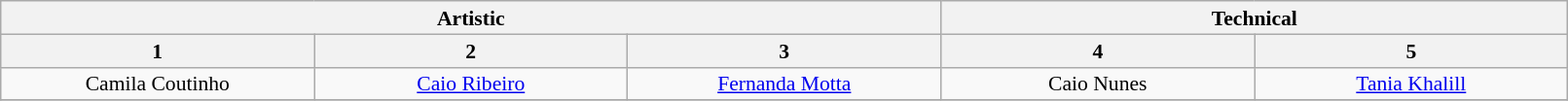<table class="wikitable" style="font-size:90%; line-height:16px; text-align:center" width="85%">
<tr>
<th colspan=3>Artistic</th>
<th colspan=2>Technical</th>
</tr>
<tr>
<th>1</th>
<th>2</th>
<th>3</th>
<th>4</th>
<th>5</th>
</tr>
<tr>
<td width=150>Camila Coutinho</td>
<td width=150><a href='#'>Caio Ribeiro</a></td>
<td width=150><a href='#'>Fernanda Motta</a></td>
<td width=150>Caio Nunes</td>
<td width=150><a href='#'>Tania Khalill</a></td>
</tr>
<tr>
</tr>
</table>
